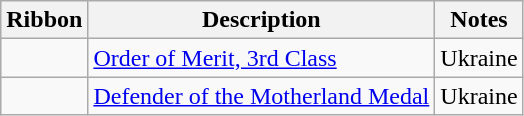<table class="wikitable">
<tr>
<th>Ribbon</th>
<th>Description</th>
<th>Notes</th>
</tr>
<tr>
<td></td>
<td><a href='#'>Order of Merit, 3rd Class</a></td>
<td>Ukraine</td>
</tr>
<tr>
<td></td>
<td><a href='#'>Defender of the Motherland Medal</a></td>
<td>Ukraine</td>
</tr>
</table>
